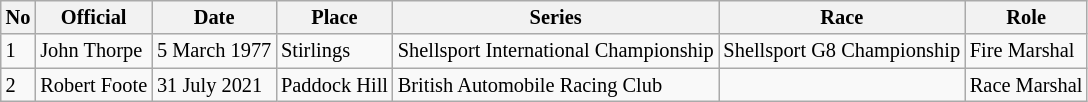<table class="wikitable" border="1" style="font-size: 85%;">
<tr>
<th>No</th>
<th>Official</th>
<th>Date</th>
<th>Place</th>
<th>Series</th>
<th>Race</th>
<th>Role</th>
</tr>
<tr>
<td>1</td>
<td> John Thorpe</td>
<td>5 March 1977</td>
<td>Stirlings</td>
<td>Shellsport International Championship</td>
<td>Shellsport G8 Championship</td>
<td>Fire Marshal</td>
</tr>
<tr>
<td>2</td>
<td> Robert Foote</td>
<td>31 July 2021</td>
<td>Paddock Hill</td>
<td>British Automobile Racing Club</td>
<td></td>
<td>Race Marshal</td>
</tr>
</table>
